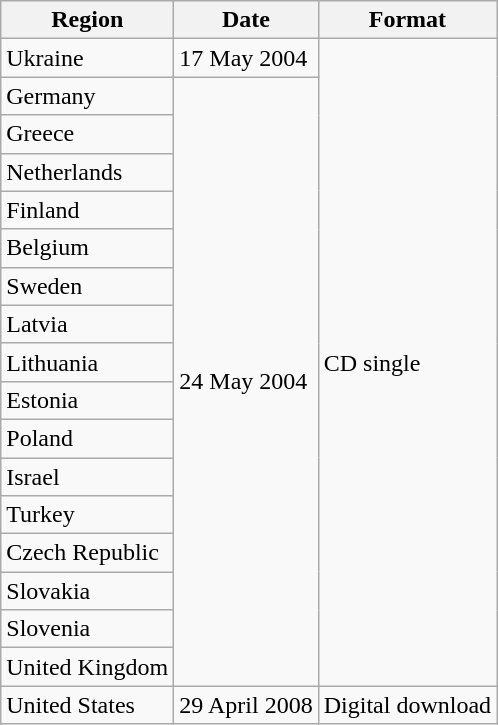<table class="wikitable">
<tr>
<th>Region</th>
<th>Date</th>
<th>Format</th>
</tr>
<tr>
<td>Ukraine</td>
<td>17 May 2004</td>
<td rowspan=17>CD single</td>
</tr>
<tr>
<td>Germany</td>
<td rowspan=16>24 May 2004</td>
</tr>
<tr>
<td>Greece</td>
</tr>
<tr>
<td>Netherlands</td>
</tr>
<tr>
<td>Finland</td>
</tr>
<tr>
<td>Belgium</td>
</tr>
<tr>
<td>Sweden</td>
</tr>
<tr>
<td>Latvia</td>
</tr>
<tr>
<td>Lithuania</td>
</tr>
<tr>
<td>Estonia</td>
</tr>
<tr>
<td>Poland</td>
</tr>
<tr>
<td>Israel</td>
</tr>
<tr>
<td>Turkey</td>
</tr>
<tr>
<td>Czech Republic</td>
</tr>
<tr>
<td>Slovakia</td>
</tr>
<tr>
<td>Slovenia</td>
</tr>
<tr>
<td>United Kingdom</td>
</tr>
<tr>
<td>United States</td>
<td>29 April 2008</td>
<td>Digital download</td>
</tr>
</table>
